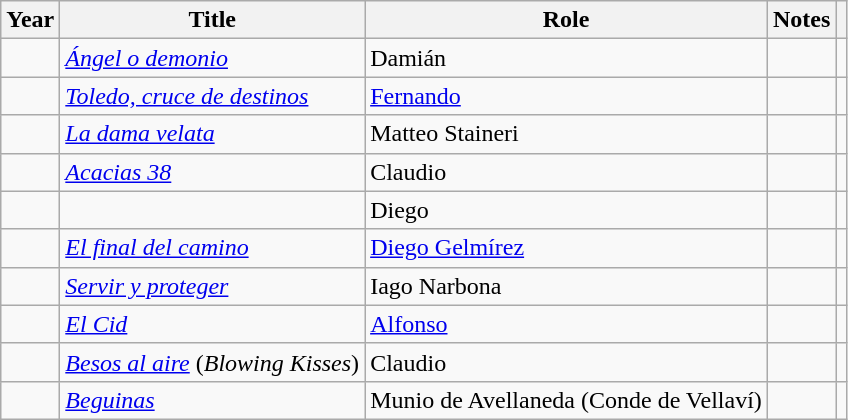<table class="wikitable sortable">
<tr>
<th>Year</th>
<th>Title</th>
<th>Role</th>
<th class = "unsortable">Notes</th>
<th class = "unsortable"></th>
</tr>
<tr>
<td></td>
<td><em><a href='#'>Ángel o demonio</a></em></td>
<td>Damián</td>
<td></td>
<td></td>
</tr>
<tr>
<td></td>
<td><em><a href='#'>Toledo, cruce de destinos</a></em></td>
<td><a href='#'>Fernando</a></td>
<td></td>
<td></td>
</tr>
<tr>
<td></td>
<td><em><a href='#'>La dama velata</a></em></td>
<td>Matteo Staineri</td>
<td></td>
<td></td>
</tr>
<tr>
<td></td>
<td><em><a href='#'>Acacias 38</a></em></td>
<td>Claudio</td>
<td></td>
<td></td>
</tr>
<tr>
<td></td>
<td><em></em></td>
<td>Diego</td>
<td></td>
<td></td>
</tr>
<tr>
<td></td>
<td><em><a href='#'>El final del camino</a></em></td>
<td><a href='#'>Diego Gelmírez</a></td>
<td></td>
<td></td>
</tr>
<tr>
<td></td>
<td><em><a href='#'>Servir y proteger</a></em></td>
<td>Iago Narbona</td>
<td></td>
<td></td>
</tr>
<tr>
<td></td>
<td><em><a href='#'>El Cid</a></em></td>
<td><a href='#'>Alfonso</a></td>
<td></td>
<td></td>
</tr>
<tr>
<td></td>
<td><em><a href='#'>Besos al aire</a></em> (<em>Blowing Kisses</em>)</td>
<td>Claudio</td>
<td></td>
<td></td>
</tr>
<tr>
<td></td>
<td><em><a href='#'>Beguinas</a></em></td>
<td>Munio de Avellaneda (Conde de Vellaví)</td>
<td></td>
<td></td>
</tr>
</table>
